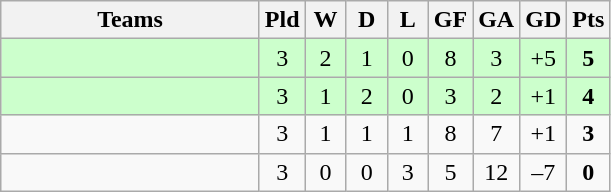<table class="wikitable" style="text-align: center;">
<tr>
<th width=165>Teams</th>
<th width=20>Pld</th>
<th width=20>W</th>
<th width=20>D</th>
<th width=20>L</th>
<th width=20>GF</th>
<th width=20>GA</th>
<th width=20>GD</th>
<th width=20>Pts</th>
</tr>
<tr align=center style="background:#ccffcc;">
<td style="text-align:left;"></td>
<td>3</td>
<td>2</td>
<td>1</td>
<td>0</td>
<td>8</td>
<td>3</td>
<td>+5</td>
<td><strong>5</strong></td>
</tr>
<tr align=center style="background:#ccffcc;">
<td style="text-align:left;"></td>
<td>3</td>
<td>1</td>
<td>2</td>
<td>0</td>
<td>3</td>
<td>2</td>
<td>+1</td>
<td><strong>4</strong></td>
</tr>
<tr align=center>
<td style="text-align:left;"></td>
<td>3</td>
<td>1</td>
<td>1</td>
<td>1</td>
<td>8</td>
<td>7</td>
<td>+1</td>
<td><strong>3</strong></td>
</tr>
<tr align=center>
<td style="text-align:left;"></td>
<td>3</td>
<td>0</td>
<td>0</td>
<td>3</td>
<td>5</td>
<td>12</td>
<td>–7</td>
<td><strong>0</strong></td>
</tr>
</table>
